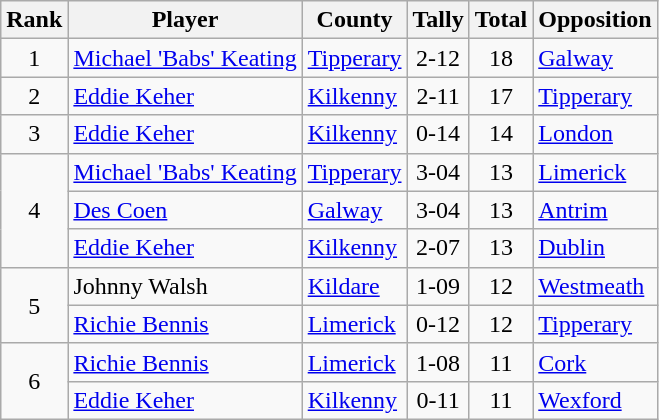<table class="wikitable">
<tr>
<th>Rank</th>
<th>Player</th>
<th>County</th>
<th>Tally</th>
<th>Total</th>
<th>Opposition</th>
</tr>
<tr>
<td rowspan=1 align=center>1</td>
<td><a href='#'>Michael 'Babs' Keating</a></td>
<td><a href='#'>Tipperary</a></td>
<td align=center>2-12</td>
<td align=center>18</td>
<td><a href='#'>Galway</a></td>
</tr>
<tr>
<td rowspan=1 align=center>2</td>
<td><a href='#'>Eddie Keher</a></td>
<td><a href='#'>Kilkenny</a></td>
<td align=center>2-11</td>
<td align=center>17</td>
<td><a href='#'>Tipperary</a></td>
</tr>
<tr>
<td rowspan=1 align=center>3</td>
<td><a href='#'>Eddie Keher</a></td>
<td><a href='#'>Kilkenny</a></td>
<td align=center>0-14</td>
<td align=center>14</td>
<td><a href='#'>London</a></td>
</tr>
<tr>
<td rowspan=3 align=center>4</td>
<td><a href='#'>Michael 'Babs' Keating</a></td>
<td><a href='#'>Tipperary</a></td>
<td align=center>3-04</td>
<td align=center>13</td>
<td><a href='#'>Limerick</a></td>
</tr>
<tr>
<td><a href='#'>Des Coen</a></td>
<td><a href='#'>Galway</a></td>
<td align=center>3-04</td>
<td align=center>13</td>
<td><a href='#'>Antrim</a></td>
</tr>
<tr>
<td><a href='#'>Eddie Keher</a></td>
<td><a href='#'>Kilkenny</a></td>
<td align=center>2-07</td>
<td align=center>13</td>
<td><a href='#'>Dublin</a></td>
</tr>
<tr>
<td rowspan=2 align=center>5</td>
<td>Johnny Walsh</td>
<td><a href='#'>Kildare</a></td>
<td align=center>1-09</td>
<td align=center>12</td>
<td><a href='#'>Westmeath</a></td>
</tr>
<tr>
<td><a href='#'>Richie Bennis</a></td>
<td><a href='#'>Limerick</a></td>
<td align=center>0-12</td>
<td align=center>12</td>
<td><a href='#'>Tipperary</a></td>
</tr>
<tr>
<td rowspan=2 align=center>6</td>
<td><a href='#'>Richie Bennis</a></td>
<td><a href='#'>Limerick</a></td>
<td align=center>1-08</td>
<td align=center>11</td>
<td><a href='#'>Cork</a></td>
</tr>
<tr>
<td><a href='#'>Eddie Keher</a></td>
<td><a href='#'>Kilkenny</a></td>
<td align=center>0-11</td>
<td align=center>11</td>
<td><a href='#'>Wexford</a></td>
</tr>
</table>
